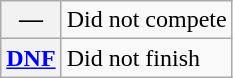<table class="wikitable">
<tr>
<th scope="row">—</th>
<td>Did not compete</td>
</tr>
<tr>
<th scope="row"><a href='#'>DNF</a></th>
<td>Did not finish</td>
</tr>
</table>
